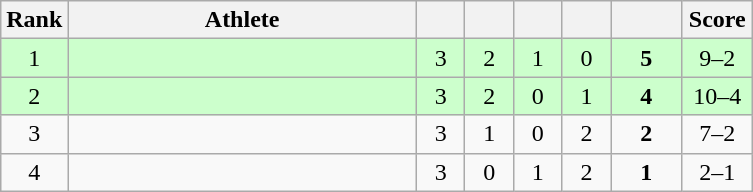<table class="wikitable" style="text-align: center;">
<tr>
<th width=25>Rank</th>
<th width=225>Athlete</th>
<th width=25></th>
<th width=25></th>
<th width=25></th>
<th width=25></th>
<th width=40></th>
<th width=40>Score</th>
</tr>
<tr bgcolor=ccffcc>
<td>1</td>
<td align=left></td>
<td>3</td>
<td>2</td>
<td>1</td>
<td>0</td>
<td><strong>5</strong></td>
<td>9–2</td>
</tr>
<tr bgcolor=ccffcc>
<td>2</td>
<td align=left></td>
<td>3</td>
<td>2</td>
<td>0</td>
<td>1</td>
<td><strong>4</strong></td>
<td>10–4</td>
</tr>
<tr>
<td>3</td>
<td align=left></td>
<td>3</td>
<td>1</td>
<td>0</td>
<td>2</td>
<td><strong>2</strong></td>
<td>7–2</td>
</tr>
<tr>
<td>4</td>
<td align=left></td>
<td>3</td>
<td>0</td>
<td>1</td>
<td>2</td>
<td><strong>1</strong></td>
<td>2–1</td>
</tr>
</table>
